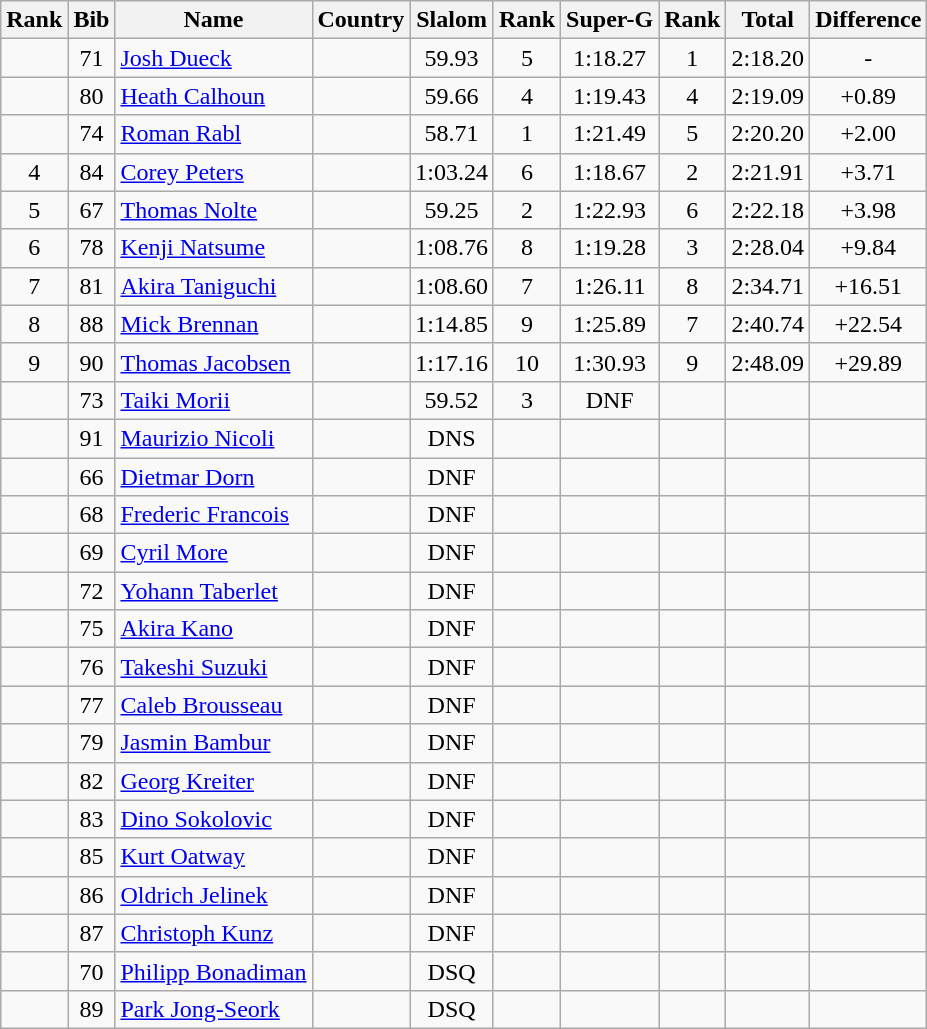<table class="wikitable sortable" style="text-align:center">
<tr>
<th>Rank</th>
<th>Bib</th>
<th>Name</th>
<th>Country</th>
<th>Slalom</th>
<th>Rank</th>
<th>Super-G</th>
<th>Rank</th>
<th>Total</th>
<th>Difference</th>
</tr>
<tr>
<td></td>
<td>71</td>
<td align=left><a href='#'>Josh Dueck</a></td>
<td align=left></td>
<td>59.93</td>
<td>5</td>
<td>1:18.27</td>
<td>1</td>
<td>2:18.20</td>
<td>-</td>
</tr>
<tr>
<td></td>
<td>80</td>
<td align=left><a href='#'>Heath Calhoun</a></td>
<td align=left></td>
<td>59.66</td>
<td>4</td>
<td>1:19.43</td>
<td>4</td>
<td>2:19.09</td>
<td>+0.89</td>
</tr>
<tr>
<td></td>
<td>74</td>
<td align=left><a href='#'>Roman Rabl</a></td>
<td align=left></td>
<td>58.71</td>
<td>1</td>
<td>1:21.49</td>
<td>5</td>
<td>2:20.20</td>
<td>+2.00</td>
</tr>
<tr>
<td>4</td>
<td>84</td>
<td align=left><a href='#'>Corey Peters</a></td>
<td align=left></td>
<td>1:03.24</td>
<td>6</td>
<td>1:18.67</td>
<td>2</td>
<td>2:21.91</td>
<td>+3.71</td>
</tr>
<tr>
<td>5</td>
<td>67</td>
<td align=left><a href='#'>Thomas Nolte</a></td>
<td align=left></td>
<td>59.25</td>
<td>2</td>
<td>1:22.93</td>
<td>6</td>
<td>2:22.18</td>
<td>+3.98</td>
</tr>
<tr>
<td>6</td>
<td>78</td>
<td align=left><a href='#'>Kenji Natsume</a></td>
<td align=left></td>
<td>1:08.76</td>
<td>8</td>
<td>1:19.28</td>
<td>3</td>
<td>2:28.04</td>
<td>+9.84</td>
</tr>
<tr>
<td>7</td>
<td>81</td>
<td align=left><a href='#'>Akira Taniguchi</a></td>
<td align=left></td>
<td>1:08.60</td>
<td>7</td>
<td>1:26.11</td>
<td>8</td>
<td>2:34.71</td>
<td>+16.51</td>
</tr>
<tr>
<td>8</td>
<td>88</td>
<td align=left><a href='#'>Mick Brennan</a></td>
<td align=left></td>
<td>1:14.85</td>
<td>9</td>
<td>1:25.89</td>
<td>7</td>
<td>2:40.74</td>
<td>+22.54</td>
</tr>
<tr>
<td>9</td>
<td>90</td>
<td align=left><a href='#'>Thomas Jacobsen</a></td>
<td align=left></td>
<td>1:17.16</td>
<td>10</td>
<td>1:30.93</td>
<td>9</td>
<td>2:48.09</td>
<td>+29.89</td>
</tr>
<tr>
<td></td>
<td>73</td>
<td align=left><a href='#'>Taiki Morii</a></td>
<td align=left></td>
<td>59.52</td>
<td>3</td>
<td>DNF</td>
<td></td>
<td></td>
<td></td>
</tr>
<tr>
<td></td>
<td>91</td>
<td align=left><a href='#'>Maurizio Nicoli</a></td>
<td align=left></td>
<td>DNS</td>
<td></td>
<td></td>
<td></td>
<td></td>
<td></td>
</tr>
<tr>
<td></td>
<td>66</td>
<td align=left><a href='#'>Dietmar Dorn</a></td>
<td align=left></td>
<td>DNF</td>
<td></td>
<td></td>
<td></td>
<td></td>
<td></td>
</tr>
<tr>
<td></td>
<td>68</td>
<td align=left><a href='#'>Frederic Francois</a></td>
<td align=left></td>
<td>DNF</td>
<td></td>
<td></td>
<td></td>
<td></td>
<td></td>
</tr>
<tr>
<td></td>
<td>69</td>
<td align=left><a href='#'>Cyril More</a></td>
<td align=left></td>
<td>DNF</td>
<td></td>
<td></td>
<td></td>
<td></td>
<td></td>
</tr>
<tr>
<td></td>
<td>72</td>
<td align=left><a href='#'>Yohann Taberlet</a></td>
<td align=left></td>
<td>DNF</td>
<td></td>
<td></td>
<td></td>
<td></td>
<td></td>
</tr>
<tr>
<td></td>
<td>75</td>
<td align=left><a href='#'>Akira Kano</a></td>
<td align=left></td>
<td>DNF</td>
<td></td>
<td></td>
<td></td>
<td></td>
<td></td>
</tr>
<tr>
<td></td>
<td>76</td>
<td align=left><a href='#'>Takeshi Suzuki</a></td>
<td align=left></td>
<td>DNF</td>
<td></td>
<td></td>
<td></td>
<td></td>
<td></td>
</tr>
<tr>
<td></td>
<td>77</td>
<td align=left><a href='#'>Caleb Brousseau</a></td>
<td align=left></td>
<td>DNF</td>
<td></td>
<td></td>
<td></td>
<td></td>
<td></td>
</tr>
<tr>
<td></td>
<td>79</td>
<td align=left><a href='#'>Jasmin Bambur</a></td>
<td align=left></td>
<td>DNF</td>
<td></td>
<td></td>
<td></td>
<td></td>
<td></td>
</tr>
<tr>
<td></td>
<td>82</td>
<td align=left><a href='#'>Georg Kreiter</a></td>
<td align=left></td>
<td>DNF</td>
<td></td>
<td></td>
<td></td>
<td></td>
<td></td>
</tr>
<tr>
<td></td>
<td>83</td>
<td align=left><a href='#'>Dino Sokolovic</a></td>
<td align=left></td>
<td>DNF</td>
<td></td>
<td></td>
<td></td>
<td></td>
<td></td>
</tr>
<tr>
<td></td>
<td>85</td>
<td align=left><a href='#'>Kurt Oatway</a></td>
<td align=left></td>
<td>DNF</td>
<td></td>
<td></td>
<td></td>
<td></td>
<td></td>
</tr>
<tr>
<td></td>
<td>86</td>
<td align=left><a href='#'>Oldrich Jelinek</a></td>
<td align=left></td>
<td>DNF</td>
<td></td>
<td></td>
<td></td>
<td></td>
<td></td>
</tr>
<tr>
<td></td>
<td>87</td>
<td align=left><a href='#'>Christoph Kunz</a></td>
<td align=left></td>
<td>DNF</td>
<td></td>
<td></td>
<td></td>
<td></td>
<td></td>
</tr>
<tr>
<td></td>
<td>70</td>
<td align=left><a href='#'>Philipp Bonadiman</a></td>
<td align=left></td>
<td>DSQ</td>
<td></td>
<td></td>
<td></td>
<td></td>
<td></td>
</tr>
<tr>
<td></td>
<td>89</td>
<td align=left><a href='#'>Park Jong-Seork</a></td>
<td align=left></td>
<td>DSQ</td>
<td></td>
<td></td>
<td></td>
<td></td>
<td></td>
</tr>
</table>
